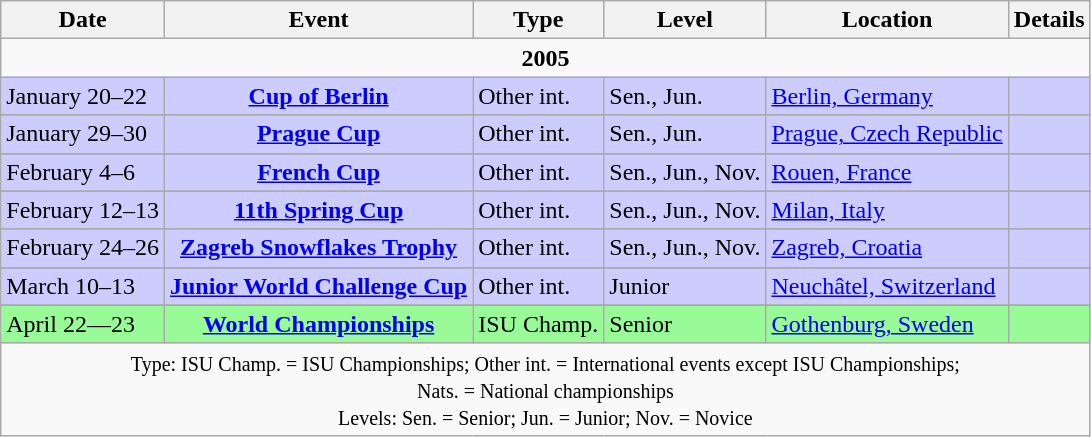<table class="wikitable">
<tr>
<th>Date</th>
<th>Event</th>
<th>Type</th>
<th>Level</th>
<th>Location</th>
<th>Details</th>
</tr>
<tr>
<td colspan=7 align=center><strong>2005</strong></td>
</tr>
<tr bgcolor=CCCCFF>
<td>January 20–22</td>
<td align="center"><strong><a href='#'>Cup of Berlin</a></strong></td>
<td>Other int.</td>
<td>Sen., Jun.</td>
<td><a href='#'>Berlin, Germany</a></td>
<td></td>
</tr>
<tr>
</tr>
<tr bgcolor=CCCCFF>
<td>January 29–30</td>
<td align="center"><strong><a href='#'>Prague Cup</a></strong></td>
<td>Other int.</td>
<td>Sen., Jun.</td>
<td><a href='#'>Prague, Czech Republic</a></td>
<td></td>
</tr>
<tr>
</tr>
<tr bgcolor=CCCCFF>
<td>February 4–6</td>
<td align="center"><strong><a href='#'>French Cup</a></strong></td>
<td>Other int.</td>
<td>Sen., Jun., Nov.</td>
<td><a href='#'>Rouen, France</a></td>
<td></td>
</tr>
<tr>
</tr>
<tr bgcolor=CCCCFF>
<td>February 12–13</td>
<td align="center"><strong><a href='#'>11th Spring Cup</a></strong></td>
<td>Other int.</td>
<td>Sen., Jun., Nov.</td>
<td><a href='#'>Milan, Italy</a></td>
<td></td>
</tr>
<tr>
</tr>
<tr bgcolor=CCCCFF>
<td>February 24–26</td>
<td align="center"><strong><a href='#'>Zagreb Snowflakes Trophy</a></strong></td>
<td>Other int.</td>
<td>Sen., Jun., Nov.</td>
<td><a href='#'>Zagreb, Croatia</a></td>
<td></td>
</tr>
<tr>
</tr>
<tr bgcolor=CCCCFF>
<td>March 10–13</td>
<td align="center"><strong><a href='#'>Junior World Challenge Cup</a></strong></td>
<td>Other int.</td>
<td>Junior</td>
<td><a href='#'>Neuchâtel, Switzerland</a></td>
<td></td>
</tr>
<tr>
</tr>
<tr bgcolor=98FB98>
<td>April 22—23</td>
<td align="center"><strong><a href='#'>World Championships</a></strong></td>
<td>ISU Champ.</td>
<td>Senior</td>
<td><a href='#'>Gothenburg, Sweden</a></td>
<td></td>
</tr>
<tr>
<td colspan=7 align=center><small>Type: ISU Champ. = ISU Championships; Other int. = International events except ISU Championships; <br> Nats. = National championships <br> Levels: Sen. = Senior; Jun. = Junior; Nov. = Novice</small></td>
</tr>
</table>
